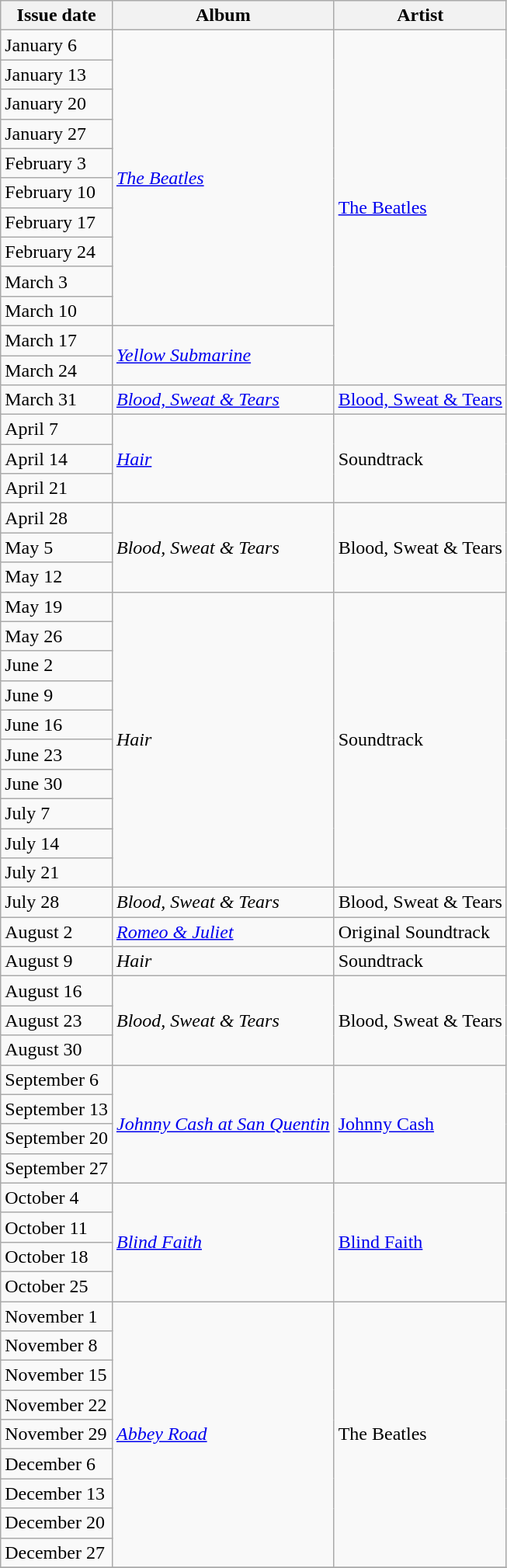<table class="wikitable sortable">
<tr>
<th>Issue date</th>
<th>Album</th>
<th>Artist</th>
</tr>
<tr>
<td>January 6</td>
<td rowspan="10"><em><a href='#'>The Beatles</a></em></td>
<td rowspan="12"><a href='#'>The Beatles</a></td>
</tr>
<tr>
<td>January 13</td>
</tr>
<tr>
<td>January 20</td>
</tr>
<tr>
<td>January 27</td>
</tr>
<tr>
<td>February 3</td>
</tr>
<tr>
<td>February 10</td>
</tr>
<tr>
<td>February 17</td>
</tr>
<tr>
<td>February 24</td>
</tr>
<tr>
<td>March 3</td>
</tr>
<tr>
<td>March 10</td>
</tr>
<tr>
<td>March 17</td>
<td rowspan="2"><em><a href='#'>Yellow Submarine</a></em></td>
</tr>
<tr>
<td>March 24</td>
</tr>
<tr>
<td>March 31</td>
<td><em><a href='#'>Blood, Sweat & Tears</a></em></td>
<td><a href='#'>Blood, Sweat & Tears</a></td>
</tr>
<tr>
<td>April 7</td>
<td rowspan="3"><em><a href='#'>Hair</a></em></td>
<td rowspan="3">Soundtrack</td>
</tr>
<tr>
<td>April 14</td>
</tr>
<tr>
<td>April 21</td>
</tr>
<tr>
<td>April 28</td>
<td rowspan="3"><em>Blood, Sweat & Tears</em></td>
<td rowspan="3">Blood, Sweat & Tears</td>
</tr>
<tr>
<td>May 5</td>
</tr>
<tr>
<td>May 12</td>
</tr>
<tr>
<td>May 19</td>
<td rowspan="10"><em>Hair</em></td>
<td rowspan="10">Soundtrack</td>
</tr>
<tr>
<td>May 26</td>
</tr>
<tr>
<td>June 2</td>
</tr>
<tr>
<td>June 9</td>
</tr>
<tr>
<td>June 16</td>
</tr>
<tr>
<td>June 23</td>
</tr>
<tr>
<td>June 30</td>
</tr>
<tr>
<td>July 7</td>
</tr>
<tr>
<td>July 14</td>
</tr>
<tr>
<td>July 21</td>
</tr>
<tr>
<td>July 28</td>
<td><em>Blood, Sweat & Tears</em></td>
<td>Blood, Sweat & Tears</td>
</tr>
<tr>
<td>August 2</td>
<td><em><a href='#'>Romeo & Juliet</a></em></td>
<td>Original Soundtrack</td>
</tr>
<tr>
<td>August 9</td>
<td><em>Hair</em></td>
<td>Soundtrack</td>
</tr>
<tr>
<td>August 16</td>
<td rowspan="3"><em>Blood, Sweat & Tears</em></td>
<td rowspan="3">Blood, Sweat & Tears</td>
</tr>
<tr>
<td>August 23</td>
</tr>
<tr>
<td>August 30</td>
</tr>
<tr>
<td>September 6</td>
<td rowspan="4"><em><a href='#'>Johnny Cash at San Quentin</a></em></td>
<td rowspan="4"><a href='#'>Johnny Cash</a></td>
</tr>
<tr>
<td>September 13</td>
</tr>
<tr>
<td>September 20</td>
</tr>
<tr>
<td>September 27</td>
</tr>
<tr>
<td>October 4</td>
<td rowspan="4"><em><a href='#'>Blind Faith</a></em></td>
<td rowspan="4"><a href='#'>Blind Faith</a></td>
</tr>
<tr>
<td>October 11</td>
</tr>
<tr>
<td>October 18</td>
</tr>
<tr>
<td>October 25</td>
</tr>
<tr>
<td>November 1</td>
<td rowspan="9"><em><a href='#'>Abbey Road</a></em></td>
<td rowspan="9">The Beatles</td>
</tr>
<tr>
<td>November 8</td>
</tr>
<tr>
<td>November 15</td>
</tr>
<tr>
<td>November 22</td>
</tr>
<tr>
<td>November 29</td>
</tr>
<tr>
<td>December 6</td>
</tr>
<tr>
<td>December 13</td>
</tr>
<tr>
<td>December 20</td>
</tr>
<tr>
<td>December 27</td>
</tr>
<tr>
</tr>
</table>
